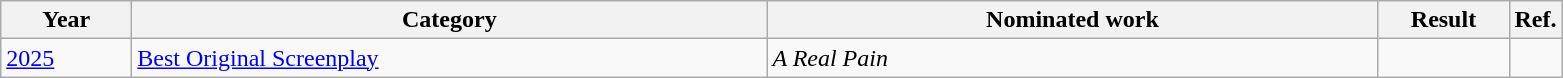<table class="wikitable plainrowheaders">
<tr>
<th scope="col" style="width:5em;">Year</th>
<th scope="col" style="width:26em;">Category</th>
<th scope="col" style="width:25em;">Nominated work</th>
<th scope="col" style="width:5em;">Result</th>
<th>Ref.</th>
</tr>
<tr>
<td><a href='#'>2025</a></td>
<td style="text-align:left;"><a href='#'>Best Original Screenplay</a></td>
<td><em>A Real Pain</em></td>
<td></td>
<td></td>
</tr>
</table>
